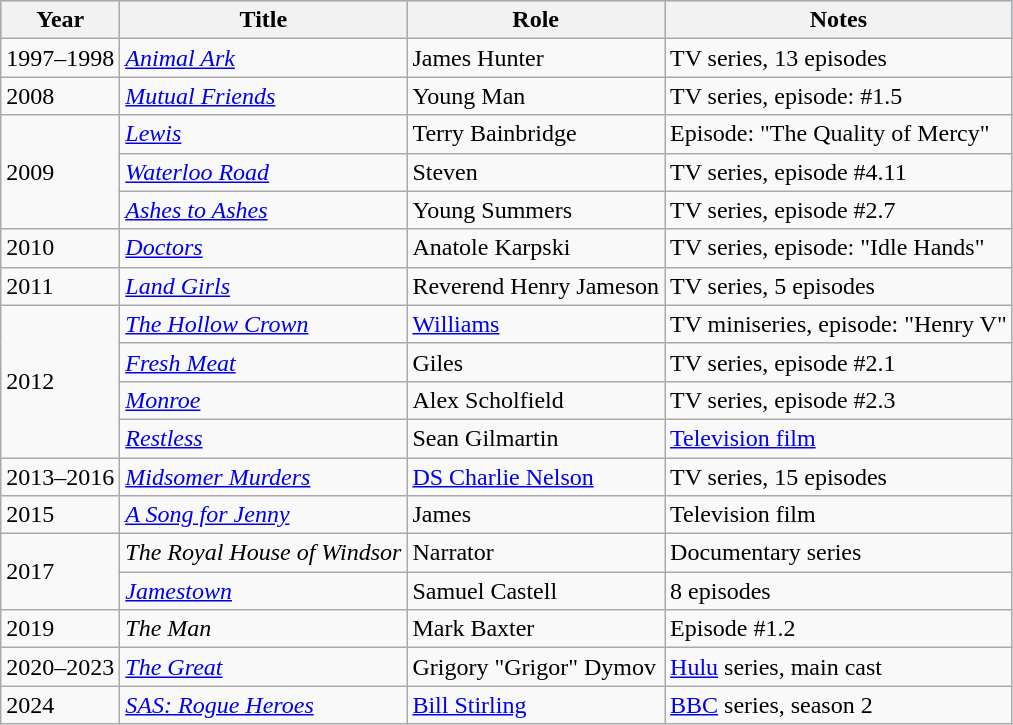<table class="wikitable sortable">
<tr style="background:#b0c4de; text-align:center;">
<th>Year</th>
<th>Title</th>
<th>Role</th>
<th class="unsortable">Notes</th>
</tr>
<tr>
<td>1997–1998</td>
<td><em><a href='#'>Animal Ark</a></em></td>
<td>James Hunter</td>
<td>TV series, 13 episodes</td>
</tr>
<tr>
<td>2008</td>
<td><em><a href='#'>Mutual Friends</a></em></td>
<td>Young Man</td>
<td>TV series, episode: #1.5</td>
</tr>
<tr>
<td rowspan="3">2009</td>
<td><em><a href='#'>Lewis</a></em></td>
<td>Terry Bainbridge</td>
<td>Episode: "The Quality of Mercy"</td>
</tr>
<tr>
<td><em><a href='#'>Waterloo Road</a></em></td>
<td>Steven</td>
<td>TV series, episode #4.11</td>
</tr>
<tr>
<td><em><a href='#'>Ashes to Ashes</a></em></td>
<td>Young Summers</td>
<td>TV series, episode #2.7</td>
</tr>
<tr>
<td>2010</td>
<td><em><a href='#'>Doctors</a></em></td>
<td>Anatole Karpski</td>
<td>TV series, episode: "Idle Hands"</td>
</tr>
<tr>
<td>2011</td>
<td><em><a href='#'>Land Girls</a></em></td>
<td>Reverend Henry Jameson</td>
<td>TV series, 5 episodes</td>
</tr>
<tr>
<td rowspan="4">2012</td>
<td><em><a href='#'>The Hollow Crown</a></em></td>
<td><a href='#'>Williams</a></td>
<td>TV miniseries, episode: "Henry V"</td>
</tr>
<tr>
<td><em><a href='#'>Fresh Meat</a></em></td>
<td>Giles</td>
<td>TV series, episode #2.1</td>
</tr>
<tr>
<td><em><a href='#'>Monroe</a></em></td>
<td>Alex Scholfield</td>
<td>TV series, episode #2.3</td>
</tr>
<tr>
<td><em><a href='#'>Restless</a></em></td>
<td>Sean Gilmartin</td>
<td><a href='#'>Television film</a></td>
</tr>
<tr>
<td>2013–2016</td>
<td><em><a href='#'>Midsomer Murders</a></em></td>
<td><a href='#'>DS Charlie Nelson</a></td>
<td>TV series, 15 episodes</td>
</tr>
<tr>
<td>2015</td>
<td><em><a href='#'>A Song for Jenny</a></em></td>
<td>James</td>
<td>Television film</td>
</tr>
<tr>
<td rowspan="2">2017</td>
<td><em>The Royal House of Windsor</em></td>
<td>Narrator</td>
<td>Documentary series</td>
</tr>
<tr>
<td><em><a href='#'>Jamestown</a></em></td>
<td>Samuel Castell</td>
<td>8 episodes</td>
</tr>
<tr>
<td>2019</td>
<td><em>The Man</em></td>
<td>Mark Baxter</td>
<td>Episode #1.2</td>
</tr>
<tr>
<td>2020–2023</td>
<td><em><a href='#'>The Great</a></em></td>
<td>Grigory "Grigor" Dymov</td>
<td><a href='#'>Hulu</a> series, main cast</td>
</tr>
<tr>
<td>2024</td>
<td><em><a href='#'>SAS: Rogue Heroes</a></em></td>
<td><a href='#'>Bill Stirling</a></td>
<td><a href='#'>BBC</a> series, season 2</td>
</tr>
</table>
